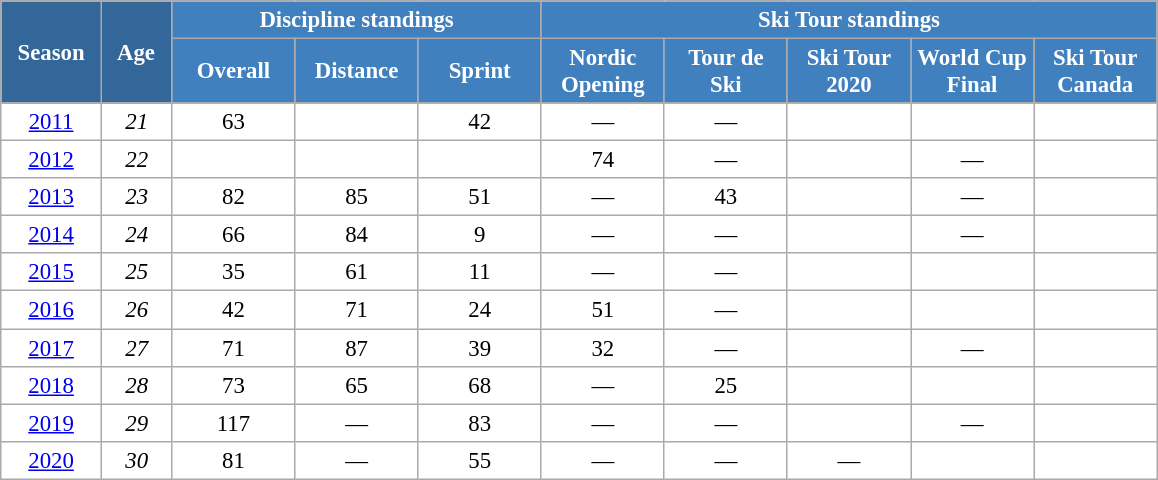<table class="wikitable" style="font-size:95%; text-align:center; border:grey solid 1px; border-collapse:collapse; background:#ffffff;">
<tr>
<th style="background-color:#369; color:white; width:60px;" rowspan="2"> Season </th>
<th style="background-color:#369; color:white; width:40px;" rowspan="2"> Age </th>
<th style="background-color:#4180be; color:white;" colspan="3">Discipline standings</th>
<th style="background-color:#4180be; color:white;" colspan="5">Ski Tour standings</th>
</tr>
<tr>
<th style="background-color:#4180be; color:white; width:75px;">Overall</th>
<th style="background-color:#4180be; color:white; width:75px;">Distance</th>
<th style="background-color:#4180be; color:white; width:75px;">Sprint</th>
<th style="background-color:#4180be; color:white; width:75px;">Nordic<br>Opening</th>
<th style="background-color:#4180be; color:white; width:75px;">Tour de<br>Ski</th>
<th style="background-color:#4180be; color:white; width:75px;">Ski Tour<br>2020</th>
<th style="background-color:#4180be; color:white; width:75px;">World Cup<br>Final</th>
<th style="background-color:#4180be; color:white; width:75px;">Ski Tour<br>Canada</th>
</tr>
<tr>
<td><a href='#'>2011</a></td>
<td><em>21</em></td>
<td>63</td>
<td></td>
<td>42</td>
<td>—</td>
<td>—</td>
<td></td>
<td></td>
<td></td>
</tr>
<tr>
<td><a href='#'>2012</a></td>
<td><em>22</em></td>
<td></td>
<td></td>
<td></td>
<td>74</td>
<td>—</td>
<td></td>
<td>—</td>
<td></td>
</tr>
<tr>
<td><a href='#'>2013</a></td>
<td><em>23</em></td>
<td>82</td>
<td>85</td>
<td>51</td>
<td>—</td>
<td>43</td>
<td></td>
<td>—</td>
<td></td>
</tr>
<tr>
<td><a href='#'>2014</a></td>
<td><em>24</em></td>
<td>66</td>
<td>84</td>
<td>9</td>
<td>—</td>
<td>—</td>
<td></td>
<td>—</td>
<td></td>
</tr>
<tr>
<td><a href='#'>2015</a></td>
<td><em>25</em></td>
<td>35</td>
<td>61</td>
<td>11</td>
<td>—</td>
<td>—</td>
<td></td>
<td></td>
<td></td>
</tr>
<tr>
<td><a href='#'>2016</a></td>
<td><em>26</em></td>
<td>42</td>
<td>71</td>
<td>24</td>
<td>51</td>
<td>—</td>
<td></td>
<td></td>
<td></td>
</tr>
<tr>
<td><a href='#'>2017</a></td>
<td><em>27</em></td>
<td>71</td>
<td>87</td>
<td>39</td>
<td>32</td>
<td>—</td>
<td></td>
<td>—</td>
<td></td>
</tr>
<tr>
<td><a href='#'>2018</a></td>
<td><em>28</em></td>
<td>73</td>
<td>65</td>
<td>68</td>
<td>—</td>
<td>25</td>
<td></td>
<td></td>
<td></td>
</tr>
<tr>
<td><a href='#'>2019</a></td>
<td><em>29</em></td>
<td>117</td>
<td>—</td>
<td>83</td>
<td>—</td>
<td>—</td>
<td></td>
<td>—</td>
<td></td>
</tr>
<tr>
<td><a href='#'>2020</a></td>
<td><em>30</em></td>
<td>81</td>
<td>—</td>
<td>55</td>
<td>—</td>
<td>—</td>
<td>—</td>
<td></td>
<td></td>
</tr>
</table>
